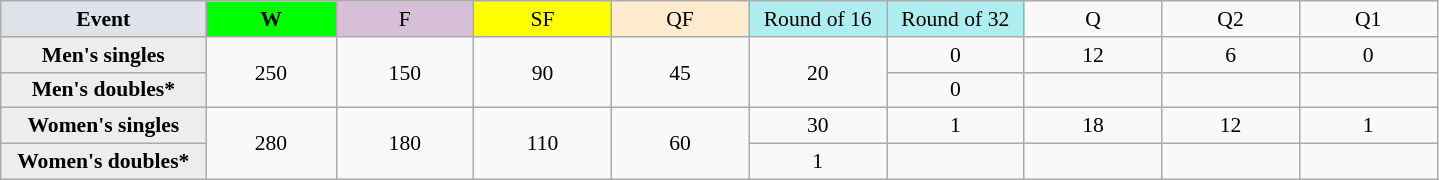<table class=wikitable style=font-size:90%;text-align:center>
<tr>
<td style="width:130px; background:#dfe2e9;"><strong>Event</strong></td>
<td style="width:80px; background:lime;"><strong>W</strong></td>
<td style="width:85px; background:thistle;">F</td>
<td style="width:85px; background:#ff0;">SF</td>
<td style="width:85px; background:#ffebcd;">QF</td>
<td style="width:85px; background:#afeeee;">Round of 16</td>
<td style="width:85px; background:#afeeee;">Round of 32</td>
<td width=85>Q</td>
<td width=85>Q2</td>
<td width=85>Q1</td>
</tr>
<tr>
<th style="background:#ededed;">Men's singles</th>
<td rowspan=2>250</td>
<td rowspan=2>150</td>
<td rowspan=2>90</td>
<td rowspan=2>45</td>
<td rowspan=2>20</td>
<td>0</td>
<td>12</td>
<td>6</td>
<td>0</td>
</tr>
<tr>
<th style="background:#ededed;">Men's doubles*</th>
<td>0</td>
<td></td>
<td></td>
<td></td>
</tr>
<tr>
<th style="background:#ededed;">Women's singles</th>
<td rowspan=2>280</td>
<td rowspan=2>180</td>
<td rowspan=2>110</td>
<td rowspan=2>60</td>
<td>30</td>
<td>1</td>
<td>18</td>
<td>12</td>
<td>1</td>
</tr>
<tr>
<th style="background:#ededed;">Women's doubles*</th>
<td>1</td>
<td></td>
<td></td>
<td></td>
<td></td>
</tr>
</table>
